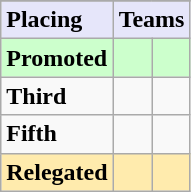<table class=wikitable>
<tr>
</tr>
<tr style="background: #E6E6FA;">
<td><strong>Placing</strong></td>
<td colspan="2" style="text-align:center"><strong>Teams</strong></td>
</tr>
<tr style="background: #ccffcc;">
<td><strong>Promoted</strong></td>
<td><strong></strong></td>
<td><strong></strong></td>
</tr>
<tr>
<td><strong>Third</strong></td>
<td></td>
<td></td>
</tr>
<tr>
<td><strong>Fifth</strong></td>
<td></td>
<td></td>
</tr>
<tr style="background: #ffebad;">
<td><strong>Relegated</strong></td>
<td></td>
<td></td>
</tr>
</table>
